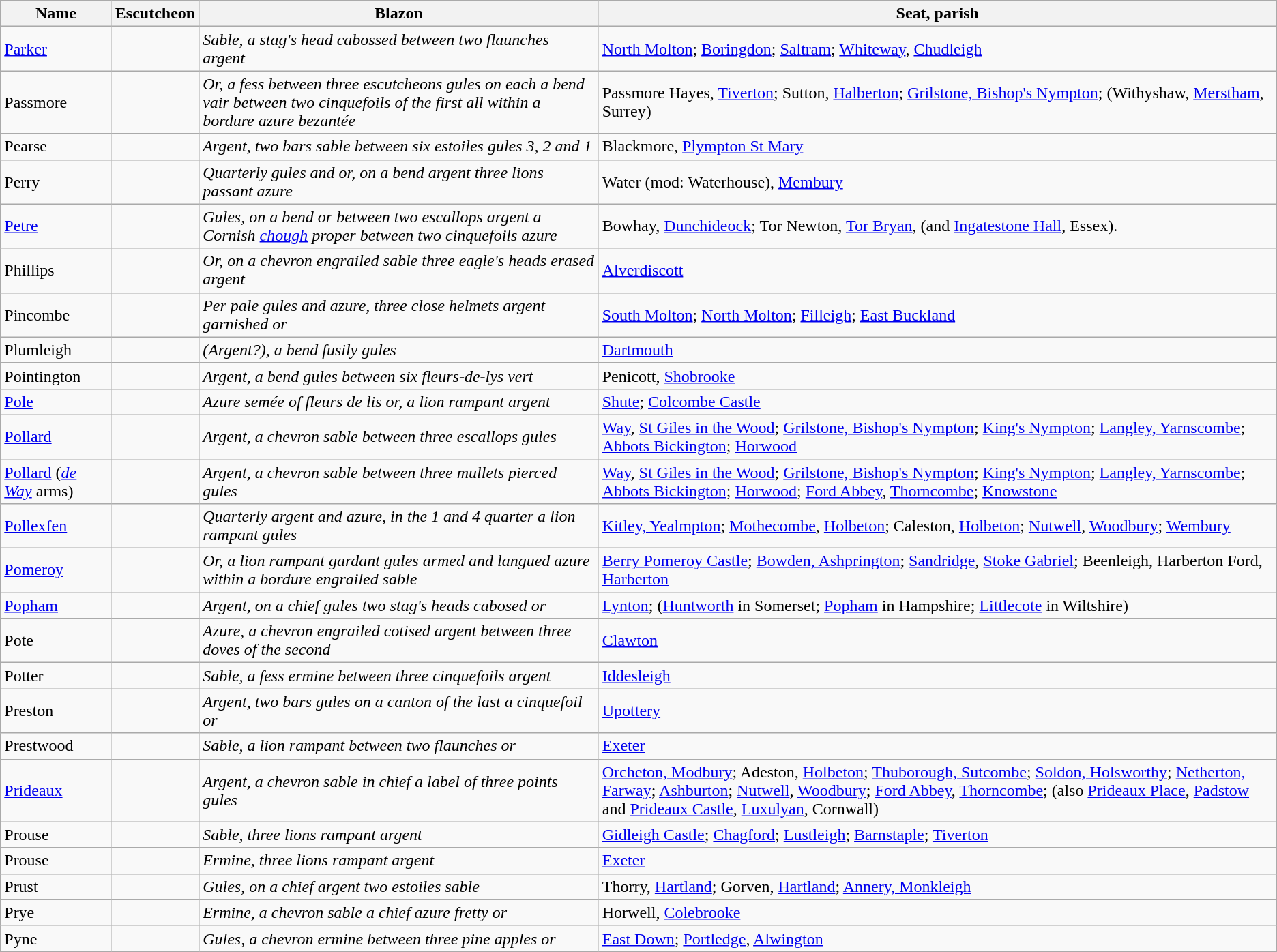<table class="wikitable">
<tr>
<th>Name</th>
<th>Escutcheon</th>
<th>Blazon</th>
<th>Seat, parish</th>
</tr>
<tr>
<td><a href='#'>Parker</a></td>
<td></td>
<td><em>Sable, a stag's head cabossed between two flaunches argent</em></td>
<td><a href='#'>North Molton</a>; <a href='#'>Boringdon</a>; <a href='#'>Saltram</a>; <a href='#'>Whiteway</a>, <a href='#'>Chudleigh</a></td>
</tr>
<tr>
<td>Passmore</td>
<td></td>
<td><em>Or, a fess between three escutcheons gules on each a bend vair between two cinquefoils of the first all within a bordure azure bezantée</em></td>
<td>Passmore Hayes, <a href='#'>Tiverton</a>; Sutton, <a href='#'>Halberton</a>; <a href='#'>Grilstone, Bishop's Nympton</a>; (Withyshaw, <a href='#'>Merstham</a>, Surrey)</td>
</tr>
<tr>
<td>Pearse</td>
<td></td>
<td><em>Argent, two bars sable between six estoiles gules 3, 2 and 1</em></td>
<td>Blackmore, <a href='#'>Plympton St Mary</a></td>
</tr>
<tr>
<td>Perry</td>
<td></td>
<td><em>Quarterly gules and or, on a bend argent three lions passant azure</em></td>
<td>Water (mod: Waterhouse), <a href='#'>Membury</a></td>
</tr>
<tr>
<td><a href='#'>Petre</a></td>
<td></td>
<td><em>Gules, on a bend or between two escallops argent a Cornish <a href='#'>chough</a> proper between two cinquefoils azure</em></td>
<td>Bowhay, <a href='#'>Dunchideock</a>; Tor Newton, <a href='#'>Tor Bryan</a>, (and <a href='#'>Ingatestone Hall</a>, Essex).</td>
</tr>
<tr>
<td>Phillips</td>
<td></td>
<td><em>Or, on a chevron engrailed sable three eagle's heads erased argent</em></td>
<td><a href='#'>Alverdiscott</a></td>
</tr>
<tr>
<td>Pincombe</td>
<td></td>
<td><em>Per pale gules and azure, three close helmets argent garnished or</em></td>
<td><a href='#'>South Molton</a>; <a href='#'>North Molton</a>; <a href='#'>Filleigh</a>; <a href='#'>East Buckland</a></td>
</tr>
<tr>
<td>Plumleigh</td>
<td></td>
<td><em>(Argent?), a bend fusily gules</em></td>
<td><a href='#'>Dartmouth</a></td>
</tr>
<tr>
<td>Pointington</td>
<td></td>
<td><em>Argent, a bend gules between six fleurs-de-lys vert</em></td>
<td>Penicott, <a href='#'>Shobrooke</a></td>
</tr>
<tr>
<td><a href='#'>Pole</a></td>
<td></td>
<td><em>Azure semée of fleurs de lis or, a lion rampant argent</em></td>
<td><a href='#'>Shute</a>; <a href='#'>Colcombe Castle</a></td>
</tr>
<tr>
<td><a href='#'>Pollard</a></td>
<td></td>
<td><em>Argent, a chevron sable between three escallops gules</em></td>
<td><a href='#'>Way</a>, <a href='#'>St Giles in the Wood</a>; <a href='#'>Grilstone, Bishop's Nympton</a>; <a href='#'>King's Nympton</a>; <a href='#'>Langley, Yarnscombe</a>;  <a href='#'>Abbots Bickington</a>; <a href='#'>Horwood</a></td>
</tr>
<tr>
<td><a href='#'>Pollard</a> (<em><a href='#'>de Way</a></em> arms)</td>
<td></td>
<td><em>Argent, a chevron sable between three mullets pierced gules</em></td>
<td><a href='#'>Way</a>, <a href='#'>St Giles in the Wood</a>; <a href='#'>Grilstone, Bishop's Nympton</a>; <a href='#'>King's Nympton</a>; <a href='#'>Langley, Yarnscombe</a>;  <a href='#'>Abbots Bickington</a>; <a href='#'>Horwood</a>; <a href='#'>Ford Abbey</a>, <a href='#'>Thorncombe</a>; <a href='#'>Knowstone</a></td>
</tr>
<tr>
<td><a href='#'>Pollexfen</a></td>
<td></td>
<td><em>Quarterly argent and azure, in the 1 and 4 quarter a lion rampant gules</em></td>
<td><a href='#'>Kitley, Yealmpton</a>; <a href='#'>Mothecombe</a>, <a href='#'>Holbeton</a>; Caleston, <a href='#'>Holbeton</a>; <a href='#'>Nutwell</a>, <a href='#'>Woodbury</a>; <a href='#'>Wembury</a></td>
</tr>
<tr>
<td><a href='#'>Pomeroy</a></td>
<td></td>
<td><em>Or, a lion rampant gardant gules armed and langued azure within a bordure engrailed sable</em></td>
<td><a href='#'>Berry Pomeroy Castle</a>; <a href='#'>Bowden, Ashprington</a>; <a href='#'>Sandridge</a>, <a href='#'>Stoke Gabriel</a>; Beenleigh, Harberton Ford, <a href='#'>Harberton</a></td>
</tr>
<tr>
<td><a href='#'>Popham</a></td>
<td></td>
<td><em>Argent, on a chief gules two stag's heads cabosed or</em></td>
<td><a href='#'>Lynton</a>; (<a href='#'>Huntworth</a> in Somerset; <a href='#'>Popham</a> in Hampshire; <a href='#'>Littlecote</a> in Wiltshire)</td>
</tr>
<tr>
<td>Pote</td>
<td></td>
<td><em>Azure, a chevron engrailed cotised argent between three doves of the second</em></td>
<td><a href='#'>Clawton</a></td>
</tr>
<tr>
<td>Potter</td>
<td></td>
<td><em>Sable, a fess ermine between three cinquefoils argent</em></td>
<td><a href='#'>Iddesleigh</a></td>
</tr>
<tr>
<td>Preston</td>
<td></td>
<td><em>Argent, two bars gules on a canton of the last a cinquefoil or</em></td>
<td><a href='#'>Upottery</a></td>
</tr>
<tr>
<td>Prestwood</td>
<td></td>
<td><em>Sable, a lion rampant between two flaunches or</em></td>
<td><a href='#'>Exeter</a></td>
</tr>
<tr>
<td><a href='#'>Prideaux</a></td>
<td></td>
<td><em>Argent, a chevron sable in chief a label of three points gules</em></td>
<td><a href='#'>Orcheton, Modbury</a>; Adeston, <a href='#'>Holbeton</a>; <a href='#'>Thuborough, Sutcombe</a>; <a href='#'>Soldon, Holsworthy</a>; <a href='#'>Netherton, Farway</a>; <a href='#'>Ashburton</a>; <a href='#'>Nutwell</a>, <a href='#'>Woodbury</a>; <a href='#'>Ford Abbey</a>, <a href='#'>Thorncombe</a>; (also <a href='#'>Prideaux Place</a>, <a href='#'>Padstow</a> and <a href='#'>Prideaux Castle</a>, <a href='#'>Luxulyan</a>, Cornwall)</td>
</tr>
<tr>
<td>Prouse</td>
<td></td>
<td><em>Sable, three lions rampant argent</em></td>
<td><a href='#'>Gidleigh Castle</a>; <a href='#'>Chagford</a>; <a href='#'>Lustleigh</a>; <a href='#'>Barnstaple</a>; <a href='#'>Tiverton</a></td>
</tr>
<tr>
<td>Prouse</td>
<td></td>
<td><em>Ermine, three lions rampant argent</em></td>
<td><a href='#'>Exeter</a></td>
</tr>
<tr>
<td>Prust</td>
<td></td>
<td><em>Gules, on a chief argent two estoiles sable</em></td>
<td>Thorry, <a href='#'>Hartland</a>; Gorven, <a href='#'>Hartland</a>; <a href='#'>Annery, Monkleigh</a></td>
</tr>
<tr>
<td>Prye</td>
<td></td>
<td><em>Ermine, a chevron sable a chief azure fretty or</em></td>
<td>Horwell, <a href='#'>Colebrooke</a></td>
</tr>
<tr>
<td>Pyne</td>
<td></td>
<td><em>Gules, a chevron ermine between three pine apples or</em></td>
<td><a href='#'>East Down</a>; <a href='#'>Portledge</a>, <a href='#'>Alwington</a></td>
</tr>
</table>
